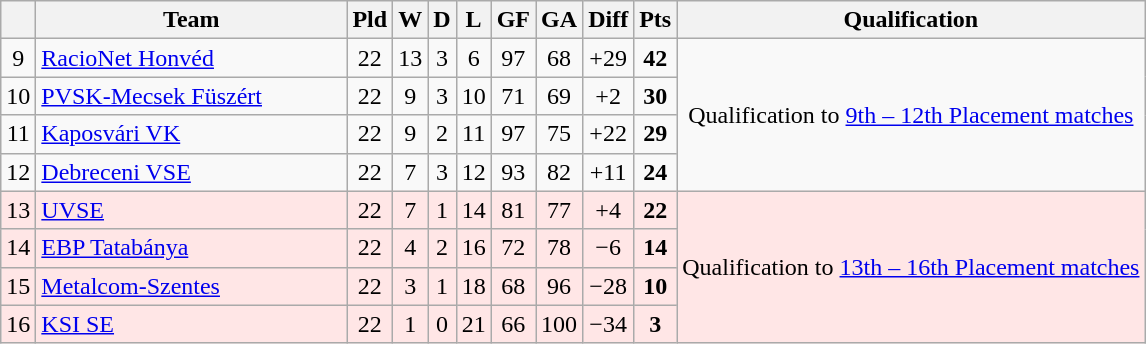<table class="wikitable sortable" style="text-align:center">
<tr>
<th></th>
<th width="200">Team</th>
<th>Pld</th>
<th>W</th>
<th>D</th>
<th>L</th>
<th>GF</th>
<th>GA</th>
<th>Diff</th>
<th>Pts</th>
<th>Qualification</th>
</tr>
<tr>
<td>9</td>
<td align=left> <a href='#'>RacioNet Honvéd</a></td>
<td>22</td>
<td>13</td>
<td>3</td>
<td>6</td>
<td>97</td>
<td>68</td>
<td>+29</td>
<td><strong>42</strong></td>
<td rowspan="4">Qualification to <a href='#'>9th – 12th Placement matches</a></td>
</tr>
<tr>
<td>10</td>
<td align=left> <a href='#'>PVSK-Mecsek Füszért</a></td>
<td>22</td>
<td>9</td>
<td>3</td>
<td>10</td>
<td>71</td>
<td>69</td>
<td>+2</td>
<td><strong>30</strong></td>
</tr>
<tr>
<td>11</td>
<td align=left> <a href='#'>Kaposvári VK</a></td>
<td>22</td>
<td>9</td>
<td>2</td>
<td>11</td>
<td>97</td>
<td>75</td>
<td>+22</td>
<td><strong>29</strong></td>
</tr>
<tr>
<td>12</td>
<td align=left> <a href='#'>Debreceni VSE</a></td>
<td>22</td>
<td>7</td>
<td>3</td>
<td>12</td>
<td>93</td>
<td>82</td>
<td>+11</td>
<td><strong>24</strong></td>
</tr>
<tr style="background:#FFE6E6;">
<td>13</td>
<td align=left> <a href='#'>UVSE</a></td>
<td>22</td>
<td>7</td>
<td>1</td>
<td>14</td>
<td>81</td>
<td>77</td>
<td>+4</td>
<td><strong>22</strong></td>
<td rowspan="4">Qualification to <a href='#'>13th – 16th Placement matches</a></td>
</tr>
<tr style="background:#FFE6E6;">
<td>14</td>
<td align=left> <a href='#'>EBP Tatabánya</a></td>
<td>22</td>
<td>4</td>
<td>2</td>
<td>16</td>
<td>72</td>
<td>78</td>
<td>−6</td>
<td><strong>14</strong></td>
</tr>
<tr style="background:#FFE6E6;">
<td>15</td>
<td align=left> <a href='#'>Metalcom-Szentes</a></td>
<td>22</td>
<td>3</td>
<td>1</td>
<td>18</td>
<td>68</td>
<td>96</td>
<td>−28</td>
<td><strong>10</strong></td>
</tr>
<tr style="background:#FFE6E6;">
<td>16</td>
<td align=left> <a href='#'>KSI SE</a></td>
<td>22</td>
<td>1</td>
<td>0</td>
<td>21</td>
<td>66</td>
<td>100</td>
<td>−34</td>
<td><strong>3</strong></td>
</tr>
</table>
